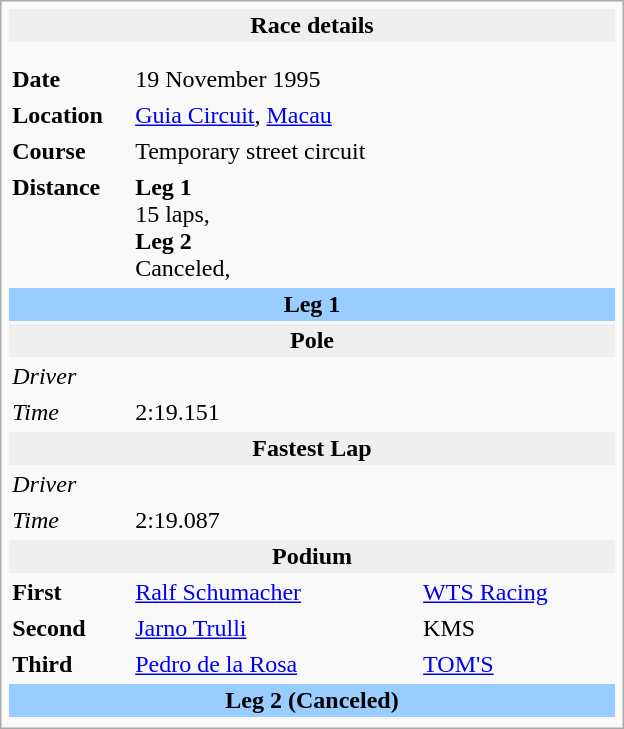<table class="infobox" align="right" cellpadding="2" style="float:right; width: 26em; ">
<tr>
<th colspan="3" bgcolor="#efefef">Race details</th>
</tr>
<tr>
<td colspan="3" style="text-align:center;"></td>
</tr>
<tr>
<td colspan="3" style="text-align:center;"></td>
</tr>
<tr>
<td style="width: 20%;"><strong>Date</strong></td>
<td>19 November 1995</td>
</tr>
<tr>
<td><strong>Location</strong></td>
<td colspan=2><a href='#'>Guia Circuit</a>, <a href='#'>Macau</a></td>
</tr>
<tr>
<td><strong>Course</strong></td>
<td colspan=2>Temporary street circuit<br></td>
</tr>
<tr>
<td><strong>Distance</strong></td>
<td colspan=2><strong>Leg 1</strong><br>15 laps, <br><strong>Leg 2</strong><br>Canceled, </td>
</tr>
<tr>
<td colspan="3" style="text-align:center; background-color:#99ccff"><strong>Leg 1</strong></td>
</tr>
<tr>
<th colspan="3" bgcolor="#efefef">Pole</th>
</tr>
<tr>
<td><em>Driver</em></td>
<td></td>
<td></td>
</tr>
<tr>
<td><em>Time</em></td>
<td colspan=2>2:19.151</td>
</tr>
<tr>
<th colspan="3" bgcolor="#efefef">Fastest Lap</th>
</tr>
<tr>
<td><em>Driver</em></td>
<td></td>
<td></td>
</tr>
<tr>
<td><em>Time</em></td>
<td colspan=2>2:19.087</td>
</tr>
<tr>
<th colspan="3" bgcolor="#efefef">Podium</th>
</tr>
<tr>
<td><strong>First</strong></td>
<td> <a href='#'>Ralf Schumacher</a></td>
<td><a href='#'>WTS Racing</a></td>
</tr>
<tr>
<td><strong>Second</strong></td>
<td> <a href='#'>Jarno Trulli</a></td>
<td>KMS</td>
</tr>
<tr>
<td><strong>Third</strong></td>
<td> <a href='#'>Pedro de la Rosa</a></td>
<td><a href='#'>TOM'S</a></td>
</tr>
<tr>
<td colspan="3" style="text-align:center; background-color:#99ccff"><strong>Leg 2 (Canceled)</strong></td>
</tr>
<tr>
</tr>
</table>
